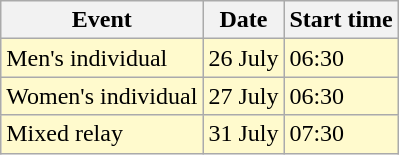<table class="wikitable">
<tr>
<th>Event</th>
<th>Date</th>
<th>Start time</th>
</tr>
<tr>
<td style=background:lemonchiffon>Men's individual</td>
<td style=background:lemonchiffon>26 July</td>
<td style=background:lemonchiffon>06:30</td>
</tr>
<tr>
<td style=background:lemonchiffon>Women's individual</td>
<td style=background:lemonchiffon>27 July</td>
<td style=background:lemonchiffon>06:30</td>
</tr>
<tr>
<td style=background:lemonchiffon>Mixed relay</td>
<td style=background:lemonchiffon>31 July</td>
<td style=background:lemonchiffon>07:30</td>
</tr>
</table>
